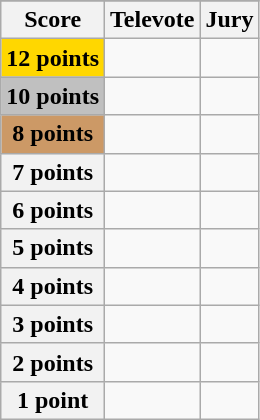<table class="wikitable">
<tr>
</tr>
<tr>
<th scope="col">Score</th>
<th scope="col">Televote</th>
<th scope="col">Jury</th>
</tr>
<tr>
<th scope="row" style="background:gold">12 points</th>
<td></td>
<td></td>
</tr>
<tr>
<th scope="row" style="background:silver">10 points</th>
<td></td>
<td></td>
</tr>
<tr>
<th scope="row" style="background:#CC9966">8 points</th>
<td></td>
<td></td>
</tr>
<tr>
<th scope="row">7 points</th>
<td></td>
<td></td>
</tr>
<tr>
<th scope="row">6 points</th>
<td></td>
<td></td>
</tr>
<tr>
<th scope="row">5 points</th>
<td></td>
<td></td>
</tr>
<tr>
<th scope="row">4 points</th>
<td></td>
<td></td>
</tr>
<tr>
<th scope="row">3 points</th>
<td></td>
<td></td>
</tr>
<tr>
<th scope="row">2 points</th>
<td></td>
<td></td>
</tr>
<tr>
<th scope="row">1 point</th>
<td></td>
<td></td>
</tr>
</table>
